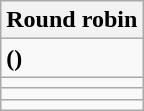<table class="wikitable" style="white-space: nowrap;">
<tr>
<th width=100%>Round robin</th>
</tr>
<tr>
<td> <strong>()</strong></td>
</tr>
<tr>
<td></td>
</tr>
<tr>
<td></td>
</tr>
<tr>
<td></td>
</tr>
</table>
